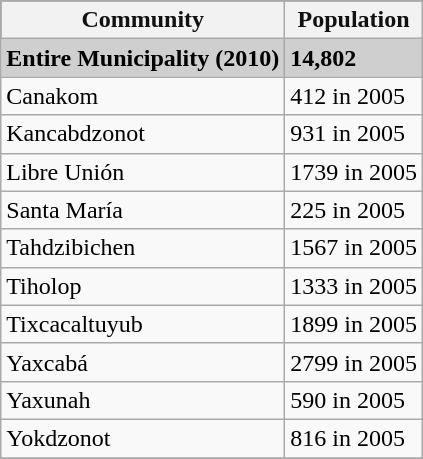<table class="wikitable sortable">
<tr style="background:#111111; color:#111111;">
<th><strong>Community</strong></th>
<th><strong>Population</strong></th>
</tr>
<tr style="background:#CFCFCF;">
<td><strong>Entire Municipality (2010)</strong></td>
<td><strong>14,802</strong></td>
</tr>
<tr>
<td>Canakom</td>
<td>412 in 2005</td>
</tr>
<tr>
<td>Kancabdzonot</td>
<td>931 in 2005</td>
</tr>
<tr>
<td>Libre Unión</td>
<td>1739 in 2005</td>
</tr>
<tr>
<td>Santa María</td>
<td>225 in 2005</td>
</tr>
<tr>
<td>Tahdzibichen</td>
<td>1567 in 2005</td>
</tr>
<tr>
<td>Tiholop</td>
<td>1333 in 2005</td>
</tr>
<tr>
<td>Tixcacaltuyub</td>
<td>1899 in 2005</td>
</tr>
<tr>
<td>Yaxcabá</td>
<td>2799 in 2005</td>
</tr>
<tr>
<td>Yaxunah</td>
<td>590 in 2005</td>
</tr>
<tr>
<td>Yokdzonot</td>
<td>816  in 2005</td>
</tr>
<tr>
</tr>
</table>
